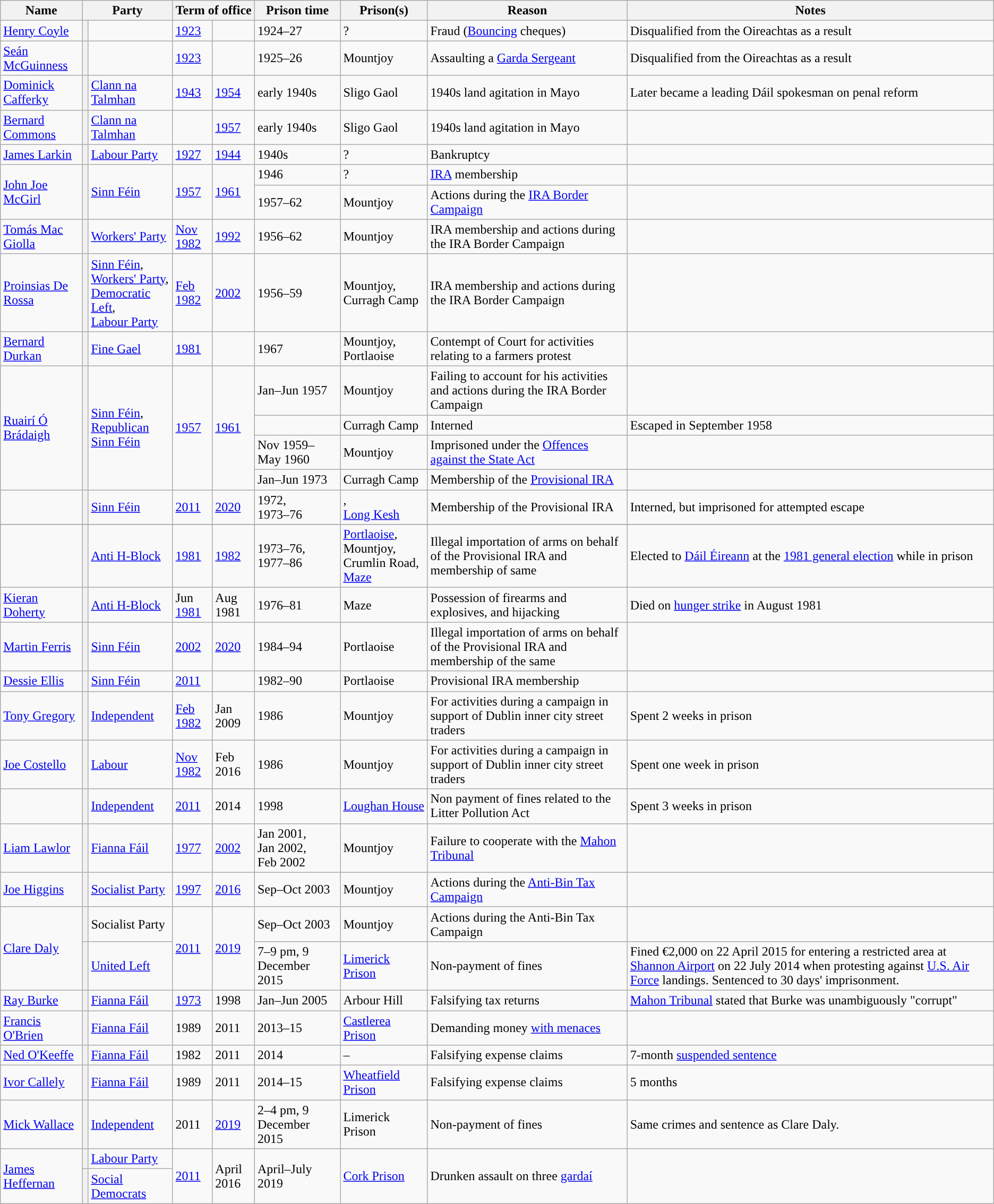<table class="wikitable">
<tr>
<th>Name</th>
<th colspan=2>Party</th>
<th colspan=2>Term of office</th>
<th>Prison time</th>
<th>Prison(s)</th>
<th>Reason</th>
<th>Notes</th>
</tr>
<tr>
<td><a href='#'>Henry Coyle</a></td>
<th style="background-color: "></th>
<td></td>
<td><a href='#'>1923</a></td>
<td></td>
<td>1924–27</td>
<td>?</td>
<td>Fraud (<a href='#'>Bouncing</a> cheques)</td>
<td>Disqualified from the Oireachtas as a result</td>
</tr>
<tr>
<td><a href='#'>Seán McGuinness</a></td>
<th style="background-color: "></th>
<td></td>
<td><a href='#'>1923</a></td>
<td></td>
<td>1925–26</td>
<td>Mountjoy</td>
<td>Assaulting a <a href='#'>Garda Sergeant</a></td>
<td>Disqualified from the Oireachtas as a result</td>
</tr>
<tr>
<td><a href='#'>Dominick Cafferky</a></td>
<th style="background-color: "></th>
<td><a href='#'>Clann na Talmhan</a></td>
<td><a href='#'>1943</a></td>
<td><a href='#'>1954</a></td>
<td>early 1940s</td>
<td>Sligo Gaol</td>
<td>1940s land agitation in Mayo</td>
<td>Later became a leading Dáil spokesman on penal reform</td>
</tr>
<tr>
<td><a href='#'>Bernard Commons</a></td>
<th style="background-color: "></th>
<td><a href='#'>Clann na Talmhan</a></td>
<td></td>
<td><a href='#'>1957</a></td>
<td>early 1940s</td>
<td>Sligo Gaol</td>
<td>1940s land agitation in Mayo</td>
<td></td>
</tr>
<tr>
<td><a href='#'>James Larkin</a></td>
<th style="background-color: "></th>
<td><a href='#'>Labour Party</a></td>
<td><a href='#'>1927</a></td>
<td><a href='#'>1944</a></td>
<td>1940s</td>
<td>?</td>
<td>Bankruptcy</td>
<td></td>
</tr>
<tr>
<td rowspan=2><a href='#'>John Joe McGirl</a></td>
<th rowspan=2 style="background-color: "></th>
<td rowspan=2><a href='#'>Sinn Féin</a></td>
<td rowspan=2><a href='#'>1957</a></td>
<td rowspan=2><a href='#'>1961</a></td>
<td>1946</td>
<td>?</td>
<td><a href='#'>IRA</a> membership</td>
<td></td>
</tr>
<tr>
<td>1957–62</td>
<td>Mountjoy</td>
<td>Actions during the <a href='#'>IRA Border Campaign</a></td>
<td></td>
</tr>
<tr>
<td><a href='#'>Tomás Mac Giolla</a></td>
<th style="background-color: "></th>
<td><a href='#'>Workers' Party</a></td>
<td><a href='#'>Nov 1982</a></td>
<td><a href='#'>1992</a></td>
<td>1956–62</td>
<td>Mountjoy</td>
<td>IRA membership and actions during the IRA Border Campaign</td>
<td></td>
</tr>
<tr>
<td><a href='#'>Proinsias De Rossa</a></td>
<th style="background-color: "></th>
<td><a href='#'>Sinn Féin</a>,<br><a href='#'>Workers' Party</a>,<br><a href='#'>Democratic Left</a>,<br><a href='#'>Labour Party</a></td>
<td><a href='#'>Feb 1982</a></td>
<td><a href='#'>2002</a></td>
<td>1956–59</td>
<td>Mountjoy, Curragh Camp</td>
<td>IRA membership and actions during the IRA Border Campaign</td>
<td></td>
</tr>
<tr>
<td><a href='#'>Bernard Durkan</a></td>
<th style="background-color: "></th>
<td><a href='#'>Fine Gael</a></td>
<td><a href='#'>1981</a></td>
<td></td>
<td>1967</td>
<td>Mountjoy, Portlaoise</td>
<td>Contempt of Court for activities relating to a farmers protest</td>
<td></td>
</tr>
<tr>
<td rowspan=4><a href='#'>Ruairí Ó Brádaigh</a></td>
<th rowspan=4 style="background-color: "></th>
<td rowspan=4><a href='#'>Sinn Féin</a>,<br><a href='#'>Republican Sinn Féin</a></td>
<td rowspan=4><a href='#'>1957</a></td>
<td rowspan=4><a href='#'>1961</a></td>
<td>Jan–Jun 1957</td>
<td>Mountjoy</td>
<td>Failing to account for his activities and actions during the IRA Border Campaign</td>
<td></td>
</tr>
<tr>
<td></td>
<td>Curragh Camp</td>
<td>Interned</td>
<td>Escaped in September 1958</td>
</tr>
<tr>
<td>Nov 1959–May 1960</td>
<td>Mountjoy</td>
<td>Imprisoned under the <a href='#'>Offences against the State Act</a></td>
<td></td>
</tr>
<tr>
<td>Jan–Jun 1973</td>
<td>Curragh Camp</td>
<td>Membership of the <a href='#'>Provisional IRA</a></td>
<td></td>
</tr>
<tr>
<td></td>
<th style="background-color: "></th>
<td><a href='#'>Sinn Féin</a></td>
<td><a href='#'>2011</a></td>
<td><a href='#'>2020</a></td>
<td>1972,<br>1973–76</td>
<td>,<br><a href='#'>Long Kesh</a></td>
<td>Membership of the Provisional IRA</td>
<td>Interned, but imprisoned for attempted escape</td>
</tr>
<tr>
</tr>
<tr>
<td></td>
<th style="background-color: "></th>
<td><a href='#'>Anti H-Block</a></td>
<td><a href='#'>1981</a></td>
<td><a href='#'>1982</a></td>
<td>1973–76,<br>1977–86</td>
<td><a href='#'>Portlaoise</a>,<br>Mountjoy,<br>Crumlin Road,<br><a href='#'>Maze</a></td>
<td>Illegal importation of arms on behalf of the Provisional IRA and membership of same</td>
<td>Elected to <a href='#'>Dáil Éireann</a> at the <a href='#'>1981 general election</a> while in prison</td>
</tr>
<tr>
<td><a href='#'>Kieran Doherty</a></td>
<th style="background-color: "></th>
<td><a href='#'>Anti H-Block</a></td>
<td>Jun <a href='#'>1981</a></td>
<td>Aug 1981</td>
<td>1976–81</td>
<td>Maze</td>
<td>Possession of firearms and explosives, and hijacking</td>
<td>Died on <a href='#'>hunger strike</a> in August 1981</td>
</tr>
<tr>
<td><a href='#'>Martin Ferris</a></td>
<th style="background-color: "></th>
<td><a href='#'>Sinn Féin</a></td>
<td><a href='#'>2002</a></td>
<td><a href='#'>2020</a></td>
<td>1984–94</td>
<td>Portlaoise</td>
<td>Illegal importation of arms on behalf of the Provisional IRA and membership of the same</td>
<td></td>
</tr>
<tr>
<td><a href='#'>Dessie Ellis</a></td>
<th style="background-color: "></th>
<td><a href='#'>Sinn Féin</a></td>
<td><a href='#'>2011</a></td>
<td></td>
<td>1982–90</td>
<td>Portlaoise</td>
<td>Provisional IRA membership</td>
<td></td>
</tr>
<tr>
<td><a href='#'>Tony Gregory</a></td>
<th style="background-color: "></th>
<td><a href='#'>Independent</a></td>
<td><a href='#'>Feb 1982</a></td>
<td>Jan 2009</td>
<td>1986</td>
<td>Mountjoy</td>
<td>For activities during a campaign in support of Dublin inner city street traders</td>
<td>Spent 2 weeks in prison</td>
</tr>
<tr>
<td><a href='#'>Joe Costello</a></td>
<th style="background-color: "></th>
<td><a href='#'>Labour</a></td>
<td><a href='#'>Nov 1982</a></td>
<td>Feb 2016</td>
<td>1986</td>
<td>Mountjoy</td>
<td>For activities during a campaign in support of Dublin inner city street traders</td>
<td>Spent one week in prison</td>
</tr>
<tr>
<td></td>
<th style="background-color: "></th>
<td><a href='#'>Independent</a></td>
<td><a href='#'>2011</a></td>
<td>2014</td>
<td>1998</td>
<td><a href='#'>Loughan House</a></td>
<td>Non payment of fines related to the Litter Pollution Act</td>
<td>Spent 3 weeks in prison</td>
</tr>
<tr>
<td><a href='#'>Liam Lawlor</a></td>
<th style="background-color: "></th>
<td><a href='#'>Fianna Fáil</a></td>
<td><a href='#'>1977</a></td>
<td><a href='#'>2002</a></td>
<td>Jan 2001,<br>Jan 2002,<br>Feb 2002</td>
<td>Mountjoy</td>
<td>Failure to cooperate with the <a href='#'>Mahon Tribunal</a></td>
<td></td>
</tr>
<tr>
<td><a href='#'>Joe Higgins</a></td>
<th style="background-color: "></th>
<td><a href='#'>Socialist Party</a></td>
<td><a href='#'>1997</a></td>
<td><a href='#'>2016</a></td>
<td>Sep–Oct 2003</td>
<td>Mountjoy</td>
<td>Actions during the <a href='#'>Anti-Bin Tax Campaign</a></td>
<td></td>
</tr>
<tr>
<td rowspan=2><a href='#'>Clare Daly</a></td>
<th style="background-color: "></th>
<td>Socialist Party</td>
<td rowspan=2><a href='#'>2011</a></td>
<td rowspan=2><a href='#'>2019</a></td>
<td>Sep–Oct 2003</td>
<td>Mountjoy</td>
<td>Actions during the Anti-Bin Tax Campaign</td>
<td></td>
</tr>
<tr>
<th style="background-color: "></th>
<td><a href='#'>United Left</a></td>
<td>7–9 pm, 9 December 2015</td>
<td><a href='#'>Limerick Prison</a></td>
<td>Non-payment of fines</td>
<td>Fined €2,000 on 22 April 2015 for entering a restricted area at <a href='#'>Shannon Airport</a> on 22 July 2014 when protesting against <a href='#'>U.S. Air Force</a> landings. Sentenced to 30 days' imprisonment.</td>
</tr>
<tr>
<td><a href='#'>Ray Burke</a></td>
<th style="background-color: "></th>
<td><a href='#'>Fianna Fáil</a></td>
<td><a href='#'>1973</a></td>
<td>1998</td>
<td>Jan–Jun 2005</td>
<td>Arbour Hill</td>
<td>Falsifying tax returns</td>
<td><a href='#'>Mahon Tribunal</a> stated that Burke was unambiguously "corrupt"</td>
</tr>
<tr>
<td><a href='#'>Francis O'Brien</a></td>
<th style="background-color: "></th>
<td><a href='#'>Fianna Fáil</a></td>
<td>1989</td>
<td>2011</td>
<td>2013–15</td>
<td><a href='#'>Castlerea Prison</a></td>
<td>Demanding money <a href='#'>with menaces</a></td>
<td></td>
</tr>
<tr>
<td><a href='#'>Ned O'Keeffe</a></td>
<th style="background-color: "></th>
<td><a href='#'>Fianna Fáil</a></td>
<td>1982</td>
<td>2011</td>
<td>2014</td>
<td>–</td>
<td>Falsifying expense claims</td>
<td>7-month <a href='#'>suspended sentence</a></td>
</tr>
<tr>
<td><a href='#'>Ivor Callely</a></td>
<th style="background-color: "></th>
<td><a href='#'>Fianna Fáil</a></td>
<td>1989</td>
<td>2011</td>
<td>2014–15</td>
<td><a href='#'>Wheatfield Prison</a></td>
<td>Falsifying expense claims</td>
<td>5 months</td>
</tr>
<tr>
<td><a href='#'>Mick Wallace</a></td>
<th style="background-color: "></th>
<td><a href='#'>Independent</a></td>
<td>2011</td>
<td><a href='#'>2019</a></td>
<td>2–4 pm, 9 December 2015</td>
<td>Limerick Prison</td>
<td>Non-payment of fines</td>
<td>Same crimes and sentence as Clare Daly.</td>
</tr>
<tr>
<td rowspan=2><a href='#'>James Heffernan</a></td>
<th style="background-color: "></th>
<td><a href='#'>Labour Party</a></td>
<td rowspan=2><a href='#'>2011</a></td>
<td rowspan=2>April 2016</td>
<td rowspan=2>April–July 2019</td>
<td rowspan=2><a href='#'>Cork Prison</a></td>
<td rowspan=2>Drunken assault on three <a href='#'>gardaí</a></td>
<td rowspan=2></td>
</tr>
<tr>
<th style="background-color: "></th>
<td><a href='#'>Social Democrats</a></td>
</tr>
</table>
